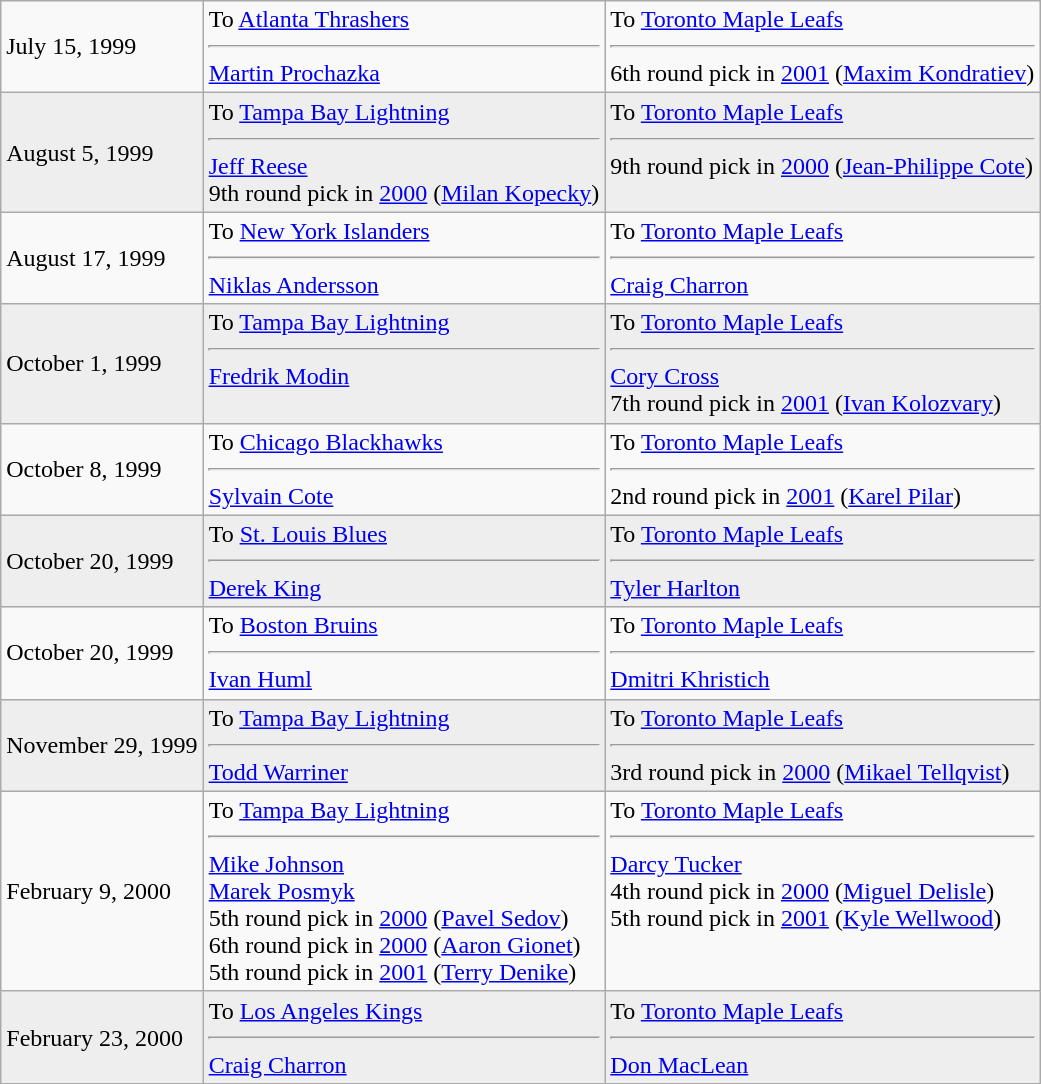<table class="wikitable">
<tr>
<td>July 15, 1999</td>
<td valign="top">To <a href='#'>Atlanta Thrashers</a><hr><a href='#'>Martin Prochazka</a></td>
<td valign="top">To <a href='#'>Toronto Maple Leafs</a><hr>6th round pick in <a href='#'>2001</a> (<a href='#'>Maxim Kondratiev</a>)</td>
</tr>
<tr bgcolor="#eeeeee">
<td>August 5, 1999</td>
<td valign="top">To <a href='#'>Tampa Bay Lightning</a><hr><a href='#'>Jeff Reese</a> <br> 9th round pick in <a href='#'>2000</a> (<a href='#'>Milan Kopecky</a>)</td>
<td valign="top">To <a href='#'>Toronto Maple Leafs</a><hr>9th round pick in <a href='#'>2000</a> (<a href='#'>Jean-Philippe Cote</a>)</td>
</tr>
<tr>
<td>August 17, 1999</td>
<td valign="top">To <a href='#'>New York Islanders</a><hr><a href='#'>Niklas Andersson</a></td>
<td valign="top">To <a href='#'>Toronto Maple Leafs</a><hr><a href='#'>Craig Charron</a></td>
</tr>
<tr bgcolor="#eeeeee">
<td>October 1, 1999</td>
<td valign="top">To <a href='#'>Tampa Bay Lightning</a><hr><a href='#'>Fredrik Modin</a></td>
<td valign="top">To <a href='#'>Toronto Maple Leafs</a><hr><a href='#'>Cory Cross</a> <br> 7th round pick in <a href='#'>2001</a> (<a href='#'>Ivan Kolozvary</a>)</td>
</tr>
<tr>
<td>October 8, 1999</td>
<td valign="top">To <a href='#'>Chicago Blackhawks</a><hr><a href='#'>Sylvain Cote</a></td>
<td valign="top">To <a href='#'>Toronto Maple Leafs</a><hr>2nd round pick in <a href='#'>2001</a> (<a href='#'>Karel Pilar</a>)</td>
</tr>
<tr bgcolor="#eeeeee">
<td>October 20, 1999</td>
<td valign="top">To <a href='#'>St. Louis Blues</a><hr><a href='#'>Derek King</a></td>
<td valign="top">To <a href='#'>Toronto Maple Leafs</a><hr><a href='#'>Tyler Harlton</a></td>
</tr>
<tr>
<td>October 20, 1999</td>
<td valign="top">To <a href='#'>Boston Bruins</a><hr><a href='#'>Ivan Huml</a></td>
<td valign="top">To <a href='#'>Toronto Maple Leafs</a><hr><a href='#'>Dmitri Khristich</a></td>
</tr>
<tr bgcolor="#eeeeee">
<td>November 29, 1999</td>
<td valign="top">To <a href='#'>Tampa Bay Lightning</a><hr><a href='#'>Todd Warriner</a></td>
<td valign="top">To <a href='#'>Toronto Maple Leafs</a><hr>3rd round pick in <a href='#'>2000</a> (<a href='#'>Mikael Tellqvist</a>)</td>
</tr>
<tr>
<td>February 9, 2000</td>
<td valign="top">To <a href='#'>Tampa Bay Lightning</a><hr><a href='#'>Mike Johnson</a> <br> <a href='#'>Marek Posmyk</a> <br> 5th round pick in <a href='#'>2000</a> (<a href='#'>Pavel Sedov</a>) <br> 6th round pick in <a href='#'>2000</a> (<a href='#'>Aaron Gionet</a>) <br> 5th round pick in <a href='#'>2001</a> (<a href='#'>Terry Denike</a>)</td>
<td valign="top">To <a href='#'>Toronto Maple Leafs</a><hr><a href='#'>Darcy Tucker</a> <br> 4th round pick in <a href='#'>2000</a> (<a href='#'>Miguel Delisle</a>) <br> 5th round pick in <a href='#'>2001</a> (<a href='#'>Kyle Wellwood</a>)</td>
</tr>
<tr bgcolor="#eeeeee">
<td>February 23, 2000</td>
<td valign="top">To <a href='#'>Los Angeles Kings</a><hr><a href='#'>Craig Charron</a></td>
<td valign="top">To <a href='#'>Toronto Maple Leafs</a><hr><a href='#'>Don MacLean</a></td>
</tr>
</table>
